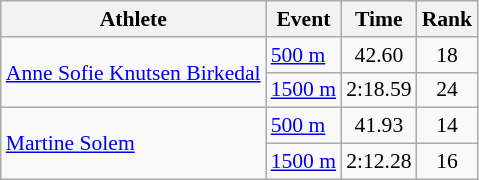<table class="wikitable" style="font-size:90%">
<tr>
<th>Athlete</th>
<th>Event</th>
<th>Time</th>
<th>Rank</th>
</tr>
<tr align=center>
<td align=left rowspan=2><a href='#'>Anne Sofie Knutsen Birkedal</a></td>
<td align=left><a href='#'>500 m</a></td>
<td>42.60</td>
<td>18</td>
</tr>
<tr align=center>
<td align=left><a href='#'>1500 m</a></td>
<td>2:18.59</td>
<td>24</td>
</tr>
<tr align=center>
<td align=left rowspan=2><a href='#'>Martine Solem</a></td>
<td align=left><a href='#'>500 m</a></td>
<td>41.93</td>
<td>14</td>
</tr>
<tr align=center>
<td align=left><a href='#'>1500 m</a></td>
<td>2:12.28</td>
<td>16</td>
</tr>
</table>
